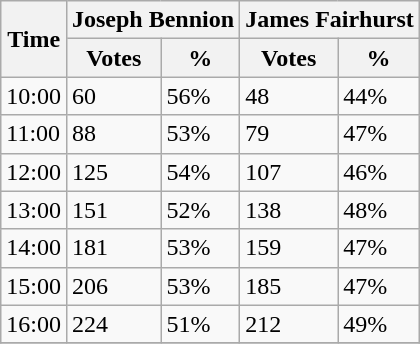<table class="wikitable">
<tr>
<th rowspan="2">Time</th>
<th colspan="2">Joseph Bennion</th>
<th colspan="2">James Fairhurst</th>
</tr>
<tr>
<th>Votes</th>
<th>%</th>
<th>Votes</th>
<th>%</th>
</tr>
<tr>
<td>10:00</td>
<td>60</td>
<td>56%</td>
<td>48</td>
<td>44%</td>
</tr>
<tr>
<td>11:00</td>
<td>88</td>
<td>53%</td>
<td>79</td>
<td>47%</td>
</tr>
<tr>
<td>12:00</td>
<td>125</td>
<td>54%</td>
<td>107</td>
<td>46%</td>
</tr>
<tr>
<td>13:00</td>
<td>151</td>
<td>52%</td>
<td>138</td>
<td>48%</td>
</tr>
<tr>
<td>14:00</td>
<td>181</td>
<td>53%</td>
<td>159</td>
<td>47%</td>
</tr>
<tr>
<td>15:00</td>
<td>206</td>
<td>53%</td>
<td>185</td>
<td>47%</td>
</tr>
<tr>
<td>16:00</td>
<td>224</td>
<td>51%</td>
<td>212</td>
<td>49%</td>
</tr>
<tr>
</tr>
</table>
